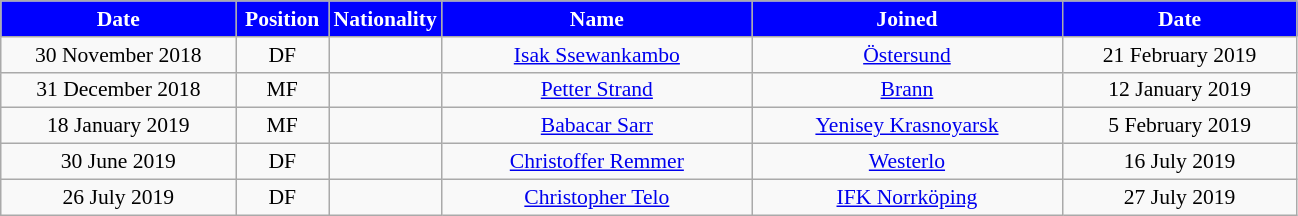<table class="wikitable"  style="text-align:center; font-size:90%; ">
<tr>
<th style="background:#00f; color:white; width:150px;">Date</th>
<th style="background:#00f; color:white; width:55px;">Position</th>
<th style="background:#00f; color:white; width:55px;">Nationality</th>
<th style="background:#00f; color:white; width:200px;">Name</th>
<th style="background:#00f; color:white; width:200px;">Joined</th>
<th style="background:#00f; color:white; width:150px;">Date</th>
</tr>
<tr>
<td>30 November 2018</td>
<td>DF</td>
<td></td>
<td><a href='#'>Isak Ssewankambo</a></td>
<td><a href='#'>Östersund</a></td>
<td>21 February 2019</td>
</tr>
<tr>
<td>31 December 2018</td>
<td>MF</td>
<td></td>
<td><a href='#'>Petter Strand</a></td>
<td><a href='#'>Brann</a></td>
<td>12 January 2019</td>
</tr>
<tr>
<td>18 January 2019</td>
<td>MF</td>
<td></td>
<td><a href='#'>Babacar Sarr</a></td>
<td><a href='#'>Yenisey Krasnoyarsk</a></td>
<td>5 February 2019</td>
</tr>
<tr>
<td>30 June 2019</td>
<td>DF</td>
<td></td>
<td><a href='#'>Christoffer Remmer</a></td>
<td><a href='#'>Westerlo</a></td>
<td>16 July 2019</td>
</tr>
<tr>
<td>26 July 2019</td>
<td>DF</td>
<td></td>
<td><a href='#'>Christopher Telo</a></td>
<td><a href='#'>IFK Norrköping</a></td>
<td>27 July 2019</td>
</tr>
</table>
